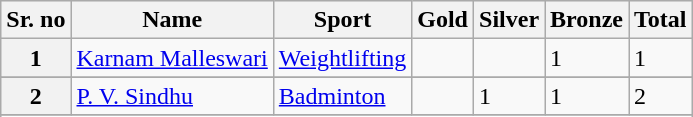<table class="wikitable sortable">
<tr style="background:#ececec;">
<th>Sr. no</th>
<th>Name</th>
<th>Sport</th>
<th>Gold</th>
<th>Silver</th>
<th>Bronze</th>
<th>Total</th>
</tr>
<tr>
<th>1</th>
<td><a href='#'>Karnam Malleswari</a></td>
<td><a href='#'>Weightlifting</a></td>
<td></td>
<td></td>
<td>1</td>
<td>1</td>
</tr>
<tr>
</tr>
<tr>
<th>2</th>
<td><a href='#'>P. V. Sindhu</a></td>
<td><a href='#'>Badminton</a></td>
<td></td>
<td>1</td>
<td>1</td>
<td>2</td>
</tr>
<tr>
</tr>
<tr>
</tr>
</table>
